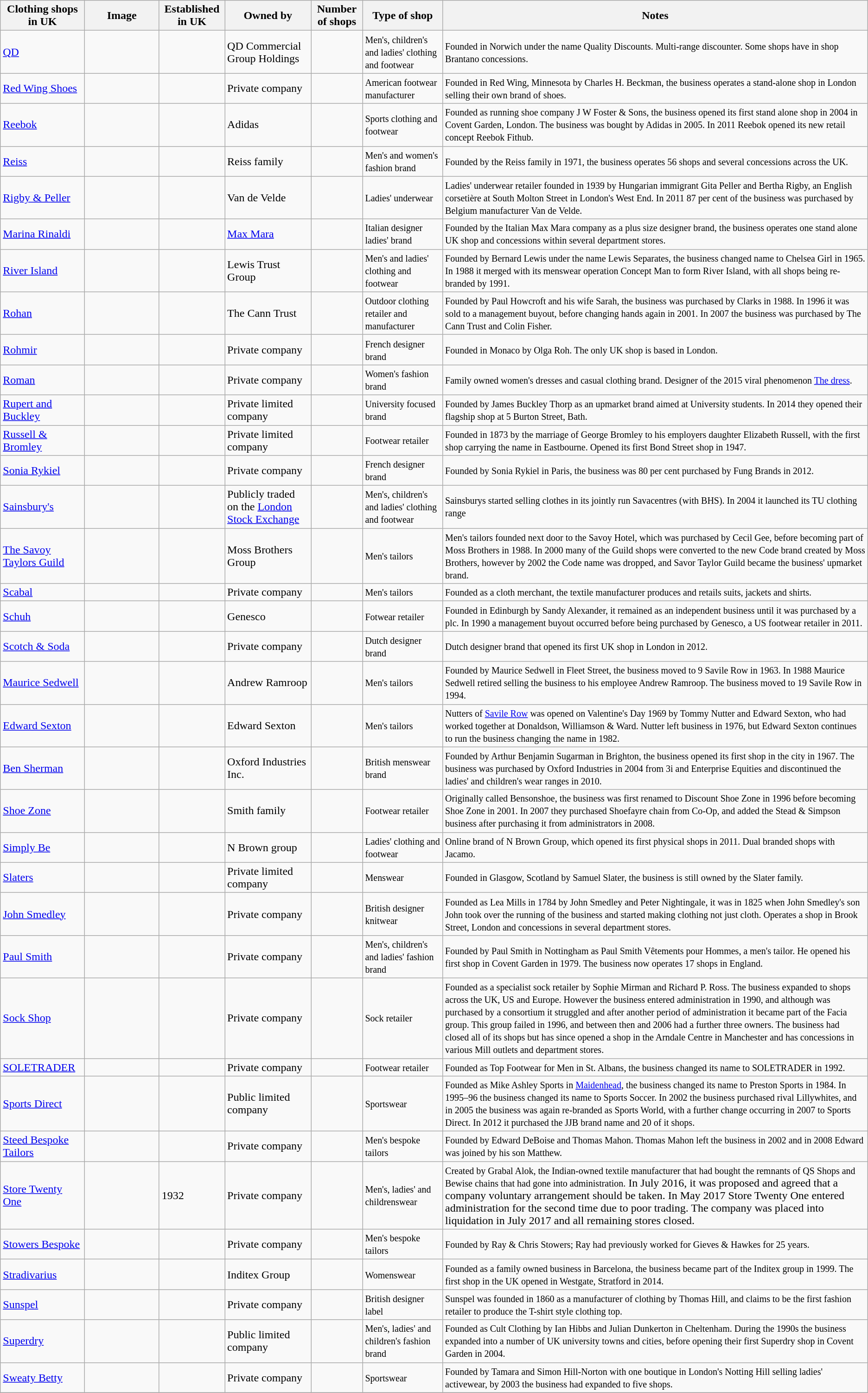<table class="wikitable sortable">
<tr>
<th>Clothing shops in UK</th>
<th style="width:100px;" class="unsortable">Image</th>
<th data-sort-type="number">Established in UK</th>
<th>Owned by</th>
<th>Number of shops</th>
<th>Type of shop</th>
<th>Notes</th>
</tr>
<tr>
<td><a href='#'>QD</a></td>
<td></td>
<td></td>
<td>QD Commercial Group Holdings</td>
<td></td>
<td><small>Men's, children's and ladies' clothing and footwear</small></td>
<td><small>Founded in Norwich under the name Quality Discounts. Multi-range discounter. Some shops have in shop Brantano concessions.</small></td>
</tr>
<tr>
<td><a href='#'>Red Wing Shoes</a></td>
<td></td>
<td></td>
<td>Private company</td>
<td></td>
<td><small>American footwear manufacturer</small></td>
<td><small>Founded in Red Wing, Minnesota by Charles H. Beckman, the business operates a stand-alone shop in London selling their own brand of shoes.</small></td>
</tr>
<tr>
<td><a href='#'>Reebok</a></td>
<td></td>
<td></td>
<td>Adidas</td>
<td></td>
<td><small>Sports clothing and footwear</small></td>
<td><small>Founded as running shoe company J W Foster & Sons, the business opened its first stand alone shop in 2004 in Covent Garden, London. The business was bought by Adidas in 2005. In 2011 Reebok opened its new retail concept Reebok Fithub.</small></td>
</tr>
<tr>
<td><a href='#'>Reiss</a></td>
<td></td>
<td></td>
<td>Reiss family</td>
<td></td>
<td><small>Men's and women's fashion brand</small></td>
<td><small>Founded by the Reiss family in 1971, the business operates 56 shops and several concessions across the UK.</small></td>
</tr>
<tr>
<td><a href='#'>Rigby & Peller</a></td>
<td></td>
<td></td>
<td>Van de Velde</td>
<td></td>
<td><small>Ladies' underwear</small></td>
<td><small>Ladies' underwear retailer founded in 1939 by Hungarian immigrant Gita Peller and Bertha Rigby, an English corsetière at South Molton Street in London's West End. In 2011 87 per cent of the business was purchased by Belgium manufacturer Van de Velde.</small></td>
</tr>
<tr>
<td><a href='#'>Marina Rinaldi</a></td>
<td></td>
<td></td>
<td><a href='#'>Max Mara</a></td>
<td></td>
<td><small>Italian designer ladies' brand</small></td>
<td><small>Founded by the Italian Max Mara company as a plus size designer brand, the business operates one stand alone UK shop and concessions within several department stores.</small></td>
</tr>
<tr>
<td><a href='#'>River Island</a></td>
<td></td>
<td></td>
<td>Lewis Trust Group</td>
<td></td>
<td><small>Men's and ladies' clothing and footwear</small></td>
<td><small>Founded by Bernard Lewis under the name Lewis Separates, the business changed name to Chelsea Girl in 1965. In 1988 it merged with its menswear operation Concept Man to form River Island, with all shops being re-branded by 1991.</small></td>
</tr>
<tr>
<td><a href='#'>Rohan</a></td>
<td></td>
<td></td>
<td>The Cann Trust</td>
<td></td>
<td><small>Outdoor clothing retailer and manufacturer</small></td>
<td><small>Founded by Paul Howcroft and his wife Sarah, the business was purchased by Clarks in 1988. In 1996 it was sold to a management buyout, before changing hands again in 2001. In 2007 the business was purchased by The Cann Trust and Colin Fisher.</small></td>
</tr>
<tr>
<td><a href='#'>Rohmir</a></td>
<td></td>
<td></td>
<td>Private company</td>
<td></td>
<td><small>French designer brand</small></td>
<td><small>Founded in Monaco by Olga Roh. The only UK shop is based in London.</small></td>
</tr>
<tr>
<td><a href='#'>Roman</a></td>
<td></td>
<td></td>
<td>Private company</td>
<td></td>
<td><small>Women's fashion brand</small></td>
<td><small>Family owned women's dresses and casual clothing brand. Designer of the 2015 viral phenomenon <a href='#'>The dress</a>.</small></td>
</tr>
<tr>
<td><a href='#'>Rupert and Buckley</a></td>
<td></td>
<td></td>
<td>Private limited company</td>
<td></td>
<td><small>University focused brand</small></td>
<td><small>Founded by James Buckley Thorp as an upmarket brand aimed at University students. In 2014 they opened their flagship shop at 5 Burton Street, Bath.</small></td>
</tr>
<tr>
<td><a href='#'>Russell & Bromley</a></td>
<td></td>
<td></td>
<td>Private limited company</td>
<td></td>
<td><small>Footwear retailer</small></td>
<td><small>Founded in 1873 by the marriage of George Bromley to his employers daughter Elizabeth Russell, with the first shop carrying the name in Eastbourne. Opened its first Bond Street shop in 1947.</small></td>
</tr>
<tr>
<td><a href='#'>Sonia Rykiel</a></td>
<td></td>
<td></td>
<td>Private company</td>
<td></td>
<td><small>French designer brand</small></td>
<td><small>Founded by Sonia Rykiel in Paris, the business was 80 per cent purchased by Fung Brands in 2012.</small></td>
</tr>
<tr>
<td><a href='#'>Sainsbury's</a></td>
<td></td>
<td></td>
<td>Publicly traded on the <a href='#'>London Stock Exchange</a></td>
<td></td>
<td><small>Men's, children's and ladies' clothing and footwear</small></td>
<td><small>Sainsburys started selling clothes in its jointly run Savacentres (with BHS). In 2004 it launched its TU clothing range</small></td>
</tr>
<tr>
<td><a href='#'>The Savoy Taylors Guild</a></td>
<td></td>
<td></td>
<td>Moss Brothers Group</td>
<td></td>
<td><small>Men's tailors</small></td>
<td><small>Men's tailors founded next door to the Savoy Hotel, which was purchased by Cecil Gee, before becoming part of Moss Brothers in 1988. In 2000 many of the Guild shops were converted to the new Code brand created by Moss Brothers, however by 2002 the Code name was dropped, and Savor Taylor Guild became the business' upmarket brand.</small></td>
</tr>
<tr>
<td><a href='#'>Scabal</a></td>
<td></td>
<td></td>
<td>Private company</td>
<td></td>
<td><small>Men's tailors</small></td>
<td><small>Founded as a cloth merchant, the textile manufacturer produces and retails suits, jackets and shirts.</small></td>
</tr>
<tr>
<td><a href='#'>Schuh</a></td>
<td></td>
<td></td>
<td>Genesco</td>
<td></td>
<td><small>Fotwear retailer</small></td>
<td><small>Founded in Edinburgh by Sandy Alexander, it remained as an independent business until it was purchased by a plc. In 1990 a management buyout occurred before being purchased by Genesco, a US footwear retailer in 2011.</small></td>
</tr>
<tr>
<td><a href='#'>Scotch & Soda</a></td>
<td></td>
<td></td>
<td>Private company</td>
<td></td>
<td><small>Dutch designer brand</small></td>
<td><small>Dutch designer brand that opened its first UK shop in London in 2012.</small></td>
</tr>
<tr>
<td><a href='#'>Maurice Sedwell</a></td>
<td></td>
<td></td>
<td>Andrew Ramroop</td>
<td></td>
<td><small>Men's tailors</small></td>
<td><small>Founded by Maurice Sedwell in Fleet Street, the business moved to 9 Savile Row in 1963. In 1988 Maurice Sedwell retired selling the business to his employee Andrew Ramroop. The business moved to 19 Savile Row in 1994.</small></td>
</tr>
<tr>
<td><a href='#'>Edward Sexton</a></td>
<td></td>
<td></td>
<td>Edward Sexton</td>
<td></td>
<td><small>Men's tailors</small></td>
<td><small>Nutters of <a href='#'>Savile Row</a> was opened on Valentine's Day 1969 by Tommy Nutter and Edward Sexton, who had worked together at Donaldson, Williamson & Ward. Nutter left business in 1976, but Edward Sexton continues to run the business changing the name in 1982.</small></td>
</tr>
<tr>
<td><a href='#'>Ben Sherman</a></td>
<td></td>
<td></td>
<td>Oxford Industries Inc.</td>
<td></td>
<td><small>British menswear brand</small></td>
<td><small>Founded by Arthur Benjamin Sugarman in Brighton, the business opened its first shop in the city in 1967. The business was purchased by Oxford Industries in 2004 from 3i and Enterprise Equities and discontinued the ladies' and children's wear ranges in 2010.</small></td>
</tr>
<tr>
<td><a href='#'>Shoe Zone</a></td>
<td></td>
<td></td>
<td>Smith family</td>
<td></td>
<td><small>Footwear retailer</small></td>
<td><small>Originally called Bensonshoe, the business was first renamed to Discount Shoe Zone in 1996 before becoming Shoe Zone in 2001. In 2007 they purchased Shoefayre chain from Co-Op, and added the Stead & Simpson business after purchasing it from administrators in 2008.</small></td>
</tr>
<tr>
<td><a href='#'>Simply Be</a></td>
<td></td>
<td></td>
<td>N Brown group</td>
<td></td>
<td><small>Ladies' clothing and footwear</small></td>
<td><small>Online brand of N Brown Group, which opened its first physical shops in 2011. Dual branded shops with Jacamo.</small></td>
</tr>
<tr>
<td><a href='#'>Slaters</a></td>
<td></td>
<td></td>
<td>Private limited company</td>
<td></td>
<td><small>Menswear</small></td>
<td><small>Founded in Glasgow, Scotland by Samuel Slater, the business is still owned by the Slater family.</small></td>
</tr>
<tr>
<td><a href='#'>John Smedley</a></td>
<td></td>
<td></td>
<td>Private company</td>
<td></td>
<td><small>British designer knitwear</small></td>
<td><small>Founded as Lea Mills in 1784 by John Smedley and Peter Nightingale, it was in 1825 when John Smedley's son John took over the running of the business and started making clothing not just cloth. Operates a shop in Brook Street, London and concessions in several department stores.</small></td>
</tr>
<tr>
<td><a href='#'>Paul Smith</a></td>
<td></td>
<td></td>
<td>Private company</td>
<td></td>
<td><small>Men's, children's and ladies' fashion brand</small></td>
<td><small>Founded by Paul Smith in Nottingham as Paul Smith Vêtements pour Hommes, a men's tailor. He opened his first shop in Covent Garden in 1979. The business now operates 17 shops in England.</small></td>
</tr>
<tr>
<td><a href='#'>Sock Shop</a></td>
<td></td>
<td></td>
<td>Private company</td>
<td></td>
<td><small>Sock retailer</small></td>
<td><small>Founded as a specialist sock retailer by Sophie Mirman and Richard P. Ross. The business expanded to shops across the UK, US and Europe. However the business entered administration in 1990, and although was purchased by a consortium it struggled and after another period of administration it became part of the Facia group. This group failed in 1996, and between then and 2006 had a further three owners. The business had closed all of its shops but has since opened a shop in the Arndale Centre in Manchester and has concessions in various Mill outlets and department stores.</small></td>
</tr>
<tr>
<td><a href='#'>SOLETRADER</a></td>
<td></td>
<td></td>
<td>Private company</td>
<td></td>
<td><small>Footwear retailer</small></td>
<td><small>Founded as Top Footwear for Men in St. Albans, the business changed its name to SOLETRADER in 1992.</small></td>
</tr>
<tr>
<td><a href='#'>Sports Direct</a></td>
<td></td>
<td></td>
<td>Public limited company</td>
<td></td>
<td><small>Sportswear</small></td>
<td><small>Founded as Mike Ashley Sports in <a href='#'>Maidenhead</a>, the business changed its name to Preston Sports in 1984. In 1995–96 the business changed its name to Sports Soccer. In 2002 the business purchased rival Lillywhites, and in 2005 the business was again re-branded as Sports World, with a further change occurring in 2007 to Sports Direct. In 2012 it purchased the JJB brand name and 20 of it shops.</small></td>
</tr>
<tr>
<td><a href='#'>Steed Bespoke Tailors</a></td>
<td></td>
<td></td>
<td>Private company</td>
<td></td>
<td><small>Men's bespoke tailors</small></td>
<td><small>Founded by Edward DeBoise and Thomas Mahon. Thomas Mahon left the business in 2002 and in 2008 Edward was joined by his son Matthew.</small></td>
</tr>
<tr>
<td><a href='#'>Store Twenty One</a></td>
<td></td>
<td>1932</td>
<td>Private company</td>
<td></td>
<td><small>Men's, ladies' and childrenswear</small></td>
<td><small>Created by Grabal Alok, the Indian-owned textile manufacturer that had bought the remnants of QS Shops and Bewise chains that had gone into administration.</small> In July 2016, it was proposed and agreed that a company voluntary arrangement should be taken. In May 2017 Store Twenty One entered administration for the second time due to poor trading. The company was placed into liquidation in July 2017 and all remaining stores closed.</td>
</tr>
<tr>
<td><a href='#'>Stowers Bespoke</a></td>
<td></td>
<td></td>
<td>Private company</td>
<td></td>
<td><small>Men's bespoke tailors</small></td>
<td><small>Founded by Ray & Chris Stowers; Ray had previously worked for Gieves & Hawkes for 25 years.</small></td>
</tr>
<tr>
<td><a href='#'>Stradivarius</a></td>
<td></td>
<td></td>
<td>Inditex Group</td>
<td></td>
<td><small>Womenswear</small></td>
<td><small>Founded as a family owned business in Barcelona, the business became part of the Inditex group in 1999. The first shop in the UK opened in Westgate, Stratford in 2014.</small></td>
</tr>
<tr>
<td><a href='#'>Sunspel</a></td>
<td></td>
<td></td>
<td>Private company</td>
<td></td>
<td><small>British designer label</small></td>
<td><small>Sunspel was founded in 1860 as a manufacturer of clothing by Thomas Hill, and claims to be the first fashion retailer to produce the T-shirt style clothing top.</small></td>
</tr>
<tr>
<td><a href='#'>Superdry</a></td>
<td></td>
<td></td>
<td>Public limited company</td>
<td></td>
<td><small>Men's, ladies' and children's fashion brand</small></td>
<td><small>Founded as Cult Clothing by Ian Hibbs and Julian Dunkerton in Cheltenham. During the 1990s the business expanded into a number of UK university towns and cities, before opening their first Superdry shop in Covent Garden in 2004.</small></td>
</tr>
<tr>
<td><a href='#'>Sweaty Betty</a></td>
<td></td>
<td></td>
<td>Private company</td>
<td></td>
<td><small>Sportswear</small></td>
<td><small>Founded by Tamara and Simon Hill-Norton with one boutique in London's Notting Hill selling ladies' activewear, by 2003 the business had expanded to five shops.</small></td>
</tr>
<tr>
</tr>
</table>
